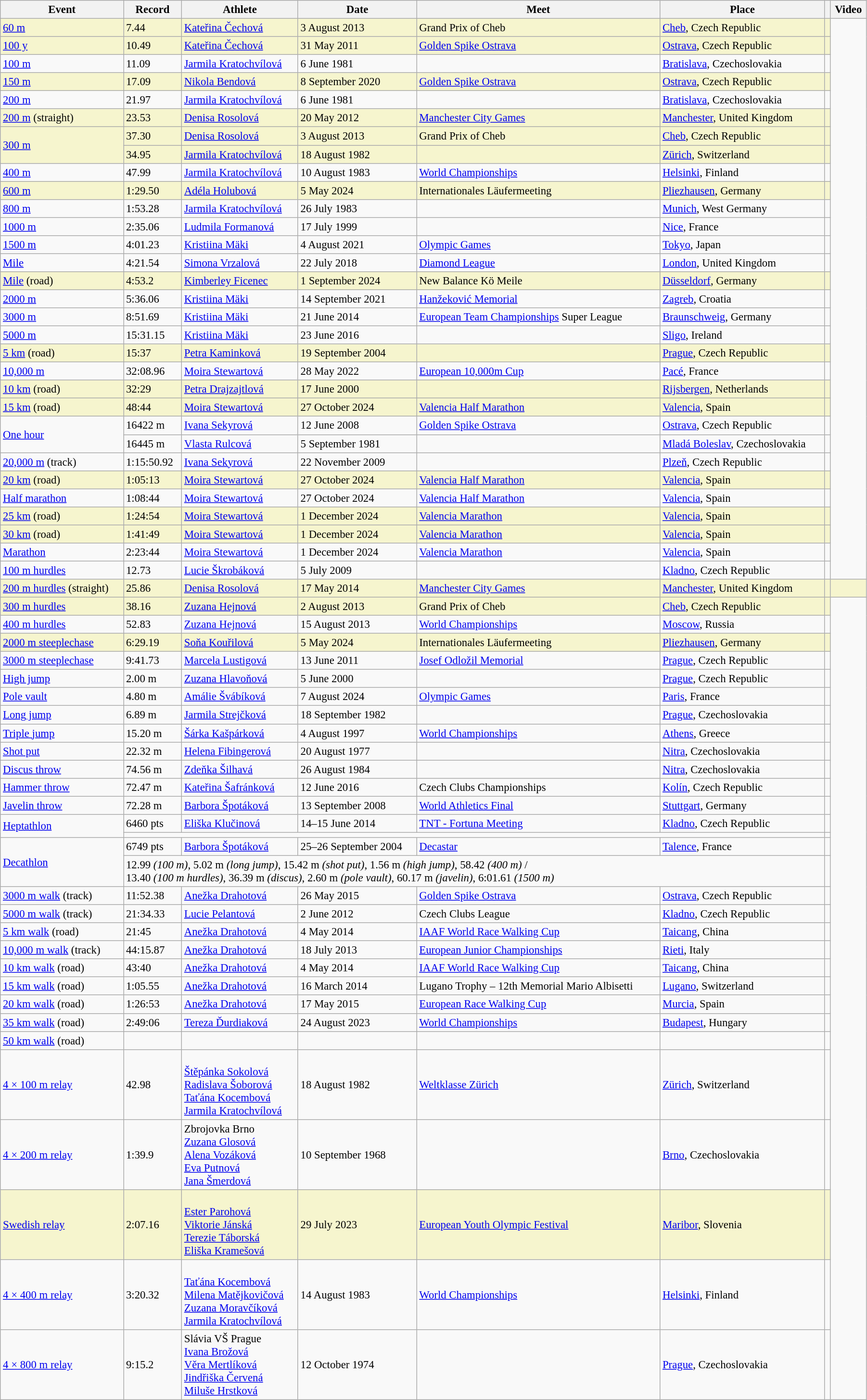<table class="wikitable" style="font-size:95%; width: 95%;">
<tr>
<th>Event</th>
<th>Record</th>
<th>Athlete</th>
<th>Date</th>
<th>Meet</th>
<th>Place</th>
<th></th>
<th>Video</th>
</tr>
<tr style="background:#f6F5CE;">
<td><a href='#'>60 m</a></td>
<td>7.44 </td>
<td><a href='#'>Kateřina Čechová</a></td>
<td>3 August 2013</td>
<td>Grand Prix of Cheb</td>
<td><a href='#'>Cheb</a>, Czech Republic</td>
<td></td>
</tr>
<tr style="background:#f6F5CE;">
<td><a href='#'>100 y</a></td>
<td>10.49 </td>
<td><a href='#'>Kateřina Čechová</a></td>
<td>31 May 2011</td>
<td><a href='#'>Golden Spike Ostrava</a></td>
<td><a href='#'>Ostrava</a>, Czech Republic</td>
<td></td>
</tr>
<tr>
<td><a href='#'>100 m</a></td>
<td>11.09 </td>
<td><a href='#'>Jarmila Kratochvílová</a></td>
<td>6 June 1981</td>
<td></td>
<td><a href='#'>Bratislava</a>, Czechoslovakia</td>
<td></td>
</tr>
<tr style="background:#f6F5CE;">
<td><a href='#'>150 m</a></td>
<td>17.09 </td>
<td><a href='#'>Nikola Bendová</a></td>
<td>8 September 2020</td>
<td><a href='#'>Golden Spike Ostrava</a></td>
<td><a href='#'>Ostrava</a>, Czech Republic</td>
<td></td>
</tr>
<tr>
<td><a href='#'>200 m</a></td>
<td>21.97 </td>
<td><a href='#'>Jarmila Kratochvílová</a></td>
<td>6 June 1981</td>
<td></td>
<td><a href='#'>Bratislava</a>, Czechoslovakia</td>
<td></td>
</tr>
<tr style="background:#f6F5CE;">
<td><a href='#'>200 m</a> (straight)</td>
<td>23.53 </td>
<td><a href='#'>Denisa Rosolová</a></td>
<td>20 May 2012</td>
<td><a href='#'>Manchester City Games</a></td>
<td><a href='#'>Manchester</a>, United Kingdom</td>
<td></td>
</tr>
<tr style="background:#f6F5CE;">
<td rowspan=2><a href='#'>300 m</a></td>
<td>37.30</td>
<td><a href='#'>Denisa Rosolová</a></td>
<td>3 August 2013</td>
<td>Grand Prix of Cheb</td>
<td><a href='#'>Cheb</a>, Czech Republic</td>
<td></td>
</tr>
<tr style="background:#f6F5CE;">
<td>34.95</td>
<td><a href='#'>Jarmila Kratochvílová</a></td>
<td>18 August 1982</td>
<td></td>
<td><a href='#'>Zürich</a>, Switzerland</td>
<td></td>
</tr>
<tr>
<td><a href='#'>400 m</a></td>
<td>47.99</td>
<td><a href='#'>Jarmila Kratochvílová</a></td>
<td>10 August 1983</td>
<td><a href='#'>World Championships</a></td>
<td><a href='#'>Helsinki</a>, Finland</td>
<td></td>
</tr>
<tr style="background:#f6F5CE;">
<td><a href='#'>600 m</a></td>
<td>1:29.50</td>
<td><a href='#'>Adéla Holubová</a></td>
<td>5 May 2024</td>
<td>Internationales Läufermeeting</td>
<td><a href='#'>Pliezhausen</a>, Germany</td>
<td></td>
</tr>
<tr>
<td><a href='#'>800 m</a></td>
<td>1:53.28 </td>
<td><a href='#'>Jarmila Kratochvílová</a></td>
<td>26 July 1983</td>
<td></td>
<td><a href='#'>Munich</a>, West Germany</td>
<td></td>
</tr>
<tr>
<td><a href='#'>1000 m</a></td>
<td>2:35.06</td>
<td><a href='#'>Ludmila Formanová</a></td>
<td>17 July 1999</td>
<td></td>
<td><a href='#'>Nice</a>, France</td>
<td></td>
</tr>
<tr>
<td><a href='#'>1500 m</a></td>
<td>4:01.23</td>
<td><a href='#'>Kristiina Mäki</a></td>
<td>4 August 2021</td>
<td><a href='#'>Olympic Games</a></td>
<td><a href='#'>Tokyo</a>, Japan</td>
<td></td>
</tr>
<tr>
<td><a href='#'>Mile</a></td>
<td>4:21.54</td>
<td><a href='#'>Simona Vrzalová</a></td>
<td>22 July 2018</td>
<td><a href='#'>Diamond League</a></td>
<td><a href='#'>London</a>, United Kingdom</td>
<td></td>
</tr>
<tr style="background:#f6F5CE;">
<td><a href='#'>Mile</a> (road)</td>
<td>4:53.2  </td>
<td><a href='#'>Kimberley Ficenec</a></td>
<td>1 September 2024</td>
<td>New Balance Kö Meile</td>
<td><a href='#'>Düsseldorf</a>, Germany</td>
<td></td>
</tr>
<tr>
<td><a href='#'>2000 m</a></td>
<td>5:36.06</td>
<td><a href='#'>Kristiina Mäki</a></td>
<td>14 September 2021</td>
<td><a href='#'>Hanžeković Memorial</a></td>
<td><a href='#'>Zagreb</a>, Croatia</td>
<td></td>
</tr>
<tr>
<td><a href='#'>3000 m</a></td>
<td>8:51.69</td>
<td><a href='#'>Kristiina Mäki</a></td>
<td>21 June 2014</td>
<td><a href='#'>European Team Championships</a> Super League</td>
<td><a href='#'>Braunschweig</a>, Germany</td>
<td></td>
</tr>
<tr>
<td><a href='#'>5000 m</a></td>
<td>15:31.15</td>
<td><a href='#'>Kristiina Mäki</a></td>
<td>23 June 2016</td>
<td></td>
<td><a href='#'>Sligo</a>, Ireland</td>
<td></td>
</tr>
<tr style="background:#f6F5CE;">
<td><a href='#'>5 km</a> (road)</td>
<td>15:37</td>
<td><a href='#'>Petra Kaminková</a></td>
<td>19 September 2004</td>
<td></td>
<td><a href='#'>Prague</a>, Czech Republic</td>
<td></td>
</tr>
<tr>
<td><a href='#'>10,000 m</a></td>
<td>32:08.96</td>
<td><a href='#'>Moira Stewartová</a></td>
<td>28 May 2022</td>
<td><a href='#'>European 10,000m Cup</a></td>
<td><a href='#'>Pacé</a>, France</td>
<td></td>
</tr>
<tr style="background:#f6F5CE;">
<td><a href='#'>10 km</a> (road)</td>
<td>32:29</td>
<td><a href='#'>Petra Drajzajtlová</a></td>
<td>17 June 2000</td>
<td></td>
<td><a href='#'>Rijsbergen</a>, Netherlands</td>
<td></td>
</tr>
<tr style="background:#f6F5CE;">
<td><a href='#'>15 km</a> (road)</td>
<td>48:44</td>
<td><a href='#'>Moira Stewartová</a></td>
<td>27 October 2024</td>
<td><a href='#'>Valencia Half Marathon</a></td>
<td><a href='#'>Valencia</a>, Spain</td>
<td></td>
</tr>
<tr>
<td rowspan=2><a href='#'>One hour</a></td>
<td>16422 m</td>
<td><a href='#'>Ivana Sekyrová</a></td>
<td>12 June 2008</td>
<td><a href='#'>Golden Spike Ostrava</a></td>
<td><a href='#'>Ostrava</a>, Czech Republic</td>
<td></td>
</tr>
<tr>
<td>16445 m </td>
<td><a href='#'>Vlasta Rulcová</a></td>
<td>5 September 1981</td>
<td></td>
<td><a href='#'>Mladá Boleslav</a>, Czechoslovakia</td>
<td></td>
</tr>
<tr>
<td><a href='#'>20,000 m</a> (track)</td>
<td>1:15:50.92</td>
<td><a href='#'>Ivana Sekyrová</a></td>
<td>22 November 2009</td>
<td></td>
<td><a href='#'>Plzeň</a>, Czech Republic</td>
<td></td>
</tr>
<tr style="background:#f6F5CE;">
<td><a href='#'>20 km</a> (road)</td>
<td>1:05:13</td>
<td><a href='#'>Moira Stewartová</a></td>
<td>27 October 2024</td>
<td><a href='#'>Valencia Half Marathon</a></td>
<td><a href='#'>Valencia</a>, Spain</td>
<td></td>
</tr>
<tr>
<td><a href='#'>Half marathon</a></td>
<td>1:08:44</td>
<td><a href='#'>Moira Stewartová</a></td>
<td>27 October 2024</td>
<td><a href='#'>Valencia Half Marathon</a></td>
<td><a href='#'>Valencia</a>, Spain</td>
<td></td>
</tr>
<tr style="background:#f6F5CE;">
<td><a href='#'>25 km</a> (road)</td>
<td>1:24:54</td>
<td><a href='#'>Moira Stewartová</a></td>
<td>1 December 2024</td>
<td><a href='#'>Valencia Marathon</a></td>
<td><a href='#'>Valencia</a>, Spain</td>
<td></td>
</tr>
<tr style="background:#f6F5CE;">
<td><a href='#'>30 km</a> (road)</td>
<td>1:41:49</td>
<td><a href='#'>Moira Stewartová</a></td>
<td>1 December 2024</td>
<td><a href='#'>Valencia Marathon</a></td>
<td><a href='#'>Valencia</a>, Spain</td>
<td></td>
</tr>
<tr>
<td><a href='#'>Marathon</a></td>
<td>2:23:44</td>
<td><a href='#'>Moira Stewartová</a></td>
<td>1 December 2024</td>
<td><a href='#'>Valencia Marathon</a></td>
<td><a href='#'>Valencia</a>, Spain</td>
<td></td>
</tr>
<tr>
<td><a href='#'>100 m hurdles</a></td>
<td>12.73 </td>
<td><a href='#'>Lucie Škrobáková</a></td>
<td>5 July 2009</td>
<td></td>
<td><a href='#'>Kladno</a>, Czech Republic</td>
<td></td>
</tr>
<tr style="background:#f6F5CE;">
<td><a href='#'>200 m hurdles</a> (straight)</td>
<td>25.86 </td>
<td><a href='#'>Denisa Rosolová</a></td>
<td>17 May 2014</td>
<td><a href='#'>Manchester City Games</a></td>
<td><a href='#'>Manchester</a>, United Kingdom</td>
<td></td>
<td></td>
</tr>
<tr style="background:#f6F5CE;">
<td><a href='#'>300 m hurdles</a></td>
<td>38.16</td>
<td><a href='#'>Zuzana Hejnová</a></td>
<td>2 August 2013</td>
<td>Grand Prix of Cheb</td>
<td><a href='#'>Cheb</a>, Czech Republic</td>
<td></td>
</tr>
<tr>
<td><a href='#'>400 m hurdles</a></td>
<td>52.83</td>
<td><a href='#'>Zuzana Hejnová</a></td>
<td>15 August 2013</td>
<td><a href='#'>World Championships</a></td>
<td><a href='#'>Moscow</a>, Russia</td>
<td></td>
</tr>
<tr style="background:#f6F5CE;">
<td><a href='#'>2000 m steeplechase</a></td>
<td>6:29.19</td>
<td><a href='#'>Soňa Kouřilová</a></td>
<td>5 May 2024</td>
<td>Internationales Läufermeeting</td>
<td><a href='#'>Pliezhausen</a>, Germany</td>
<td></td>
</tr>
<tr>
<td><a href='#'>3000 m steeplechase</a></td>
<td>9:41.73</td>
<td><a href='#'>Marcela Lustigová</a></td>
<td>13 June 2011</td>
<td><a href='#'>Josef Odložil Memorial</a></td>
<td><a href='#'>Prague</a>, Czech Republic</td>
<td></td>
</tr>
<tr>
<td><a href='#'>High jump</a></td>
<td>2.00 m</td>
<td><a href='#'>Zuzana Hlavoňová</a></td>
<td>5 June 2000</td>
<td></td>
<td><a href='#'>Prague</a>, Czech Republic</td>
<td></td>
</tr>
<tr>
<td><a href='#'>Pole vault</a></td>
<td>4.80 m</td>
<td><a href='#'>Amálie Švábíková</a></td>
<td>7 August 2024</td>
<td><a href='#'>Olympic Games</a></td>
<td><a href='#'>Paris</a>, France</td>
<td></td>
</tr>
<tr>
<td><a href='#'>Long jump</a></td>
<td>6.89 m</td>
<td><a href='#'>Jarmila Strejčková</a></td>
<td>18 September 1982</td>
<td></td>
<td><a href='#'>Prague</a>, Czechoslovakia</td>
<td></td>
</tr>
<tr>
<td><a href='#'>Triple jump</a></td>
<td>15.20 m </td>
<td><a href='#'>Šárka Kašpárková</a></td>
<td>4 August 1997</td>
<td><a href='#'>World Championships</a></td>
<td><a href='#'>Athens</a>, Greece</td>
<td></td>
</tr>
<tr>
<td><a href='#'>Shot put</a></td>
<td>22.32 m</td>
<td><a href='#'>Helena Fibingerová</a></td>
<td>20 August 1977</td>
<td></td>
<td><a href='#'>Nitra</a>, Czechoslovakia</td>
<td></td>
</tr>
<tr>
<td><a href='#'>Discus throw</a></td>
<td>74.56 m</td>
<td><a href='#'>Zdeňka Šilhavá</a></td>
<td>26 August 1984</td>
<td></td>
<td><a href='#'>Nitra</a>, Czechoslovakia</td>
<td></td>
</tr>
<tr>
<td><a href='#'>Hammer throw</a></td>
<td>72.47 m</td>
<td><a href='#'>Kateřina Šafránková</a></td>
<td>12 June 2016</td>
<td>Czech Clubs Championships</td>
<td><a href='#'>Kolín</a>, Czech Republic</td>
<td></td>
</tr>
<tr>
<td><a href='#'>Javelin throw</a></td>
<td>72.28 m </td>
<td><a href='#'>Barbora Špotáková</a></td>
<td>13 September 2008</td>
<td><a href='#'>World Athletics Final</a></td>
<td><a href='#'>Stuttgart</a>, Germany</td>
<td></td>
</tr>
<tr>
<td rowspan=2><a href='#'>Heptathlon</a></td>
<td>6460 pts</td>
<td><a href='#'>Eliška Klučinová</a></td>
<td>14–15 June 2014</td>
<td><a href='#'>TNT - Fortuna Meeting</a></td>
<td><a href='#'>Kladno</a>, Czech Republic</td>
<td></td>
</tr>
<tr>
<td colspan=5></td>
<td></td>
</tr>
<tr>
<td rowspan=2><a href='#'>Decathlon</a></td>
<td>6749 pts</td>
<td><a href='#'>Barbora Špotáková</a></td>
<td>25–26 September 2004</td>
<td><a href='#'>Decastar</a></td>
<td><a href='#'>Talence</a>, France</td>
<td></td>
</tr>
<tr>
<td colspan=5>12.99 <em>(100 m)</em>, 5.02 m <em>(long jump)</em>, 15.42 m <em>(shot put)</em>, 1.56 m <em>(high jump)</em>, 58.42 <em>(400 m)</em> /<br>13.40 <em>(100 m hurdles)</em>, 36.39 m <em>(discus)</em>, 2.60 m <em>(pole vault)</em>, 60.17 m <em>(javelin)</em>, 6:01.61 <em>(1500 m)</em></td>
<td></td>
</tr>
<tr>
<td><a href='#'>3000 m walk</a> (track)</td>
<td>11:52.38</td>
<td><a href='#'>Anežka Drahotová</a></td>
<td>26 May 2015</td>
<td><a href='#'>Golden Spike Ostrava</a></td>
<td><a href='#'>Ostrava</a>, Czech Republic</td>
<td></td>
</tr>
<tr>
<td><a href='#'>5000 m walk</a> (track)</td>
<td>21:34.33</td>
<td><a href='#'>Lucie Pelantová</a></td>
<td>2 June 2012</td>
<td>Czech Clubs League</td>
<td><a href='#'>Kladno</a>, Czech Republic</td>
<td></td>
</tr>
<tr>
<td><a href='#'>5 km walk</a> (road)</td>
<td>21:45</td>
<td><a href='#'>Anežka Drahotová</a></td>
<td>4 May 2014</td>
<td><a href='#'>IAAF World Race Walking Cup</a></td>
<td><a href='#'>Taicang</a>, China</td>
<td></td>
</tr>
<tr>
<td><a href='#'>10,000 m walk</a> (track)</td>
<td>44:15.87</td>
<td><a href='#'>Anežka Drahotová</a></td>
<td>18 July 2013</td>
<td><a href='#'>European Junior Championships</a></td>
<td><a href='#'>Rieti</a>, Italy</td>
<td></td>
</tr>
<tr>
<td><a href='#'>10 km walk</a> (road)</td>
<td>43:40</td>
<td><a href='#'>Anežka Drahotová</a></td>
<td>4 May 2014</td>
<td><a href='#'>IAAF World Race Walking Cup</a></td>
<td><a href='#'>Taicang</a>, China</td>
<td></td>
</tr>
<tr>
<td><a href='#'>15 km walk</a> (road)</td>
<td>1:05.55</td>
<td><a href='#'>Anežka Drahotová</a></td>
<td>16 March 2014</td>
<td>Lugano Trophy – 12th Memorial Mario Albisetti</td>
<td><a href='#'>Lugano</a>, Switzerland</td>
<td></td>
</tr>
<tr>
<td><a href='#'>20 km walk</a> (road)</td>
<td>1:26:53</td>
<td><a href='#'>Anežka Drahotová</a></td>
<td>17 May 2015</td>
<td><a href='#'>European Race Walking Cup</a></td>
<td><a href='#'>Murcia</a>, Spain</td>
<td></td>
</tr>
<tr>
<td><a href='#'>35 km walk</a> (road)</td>
<td>2:49:06</td>
<td><a href='#'>Tereza Ďurdiaková</a></td>
<td>24 August 2023</td>
<td><a href='#'>World Championships</a></td>
<td><a href='#'>Budapest</a>, Hungary</td>
<td></td>
</tr>
<tr>
<td><a href='#'>50 km walk</a> (road)</td>
<td></td>
<td></td>
<td></td>
<td></td>
<td></td>
<td></td>
</tr>
<tr>
<td><a href='#'>4 × 100 m relay</a></td>
<td>42.98</td>
<td><br><a href='#'>Štěpánka Sokolová</a><br><a href='#'>Radislava Šoborová</a><br><a href='#'>Taťána Kocembová</a><br><a href='#'>Jarmila Kratochvílová</a></td>
<td>18 August 1982</td>
<td><a href='#'>Weltklasse Zürich</a></td>
<td><a href='#'>Zürich</a>, Switzerland</td>
<td></td>
</tr>
<tr>
<td><a href='#'>4 × 200 m relay</a></td>
<td>1:39.9 </td>
<td>Zbrojovka Brno<br><a href='#'>Zuzana Glosová</a><br><a href='#'>Alena Vozáková</a><br><a href='#'>Eva Putnová</a><br><a href='#'>Jana Šmerdová</a></td>
<td>10 September 1968</td>
<td></td>
<td><a href='#'>Brno</a>, Czechoslovakia</td>
<td></td>
</tr>
<tr style="background:#f6F5CE;">
<td><a href='#'>Swedish relay</a></td>
<td>2:07.16</td>
<td><br><a href='#'>Ester Parohová</a><br><a href='#'>Viktorie Jánská</a><br><a href='#'>Terezie Táborská</a><br><a href='#'>Eliška Kramešová</a></td>
<td>29 July 2023</td>
<td><a href='#'>European Youth Olympic Festival</a></td>
<td><a href='#'>Maribor</a>, Slovenia</td>
<td></td>
</tr>
<tr>
<td><a href='#'>4 × 400 m relay</a></td>
<td>3:20.32</td>
<td><br><a href='#'>Taťána Kocembová</a><br><a href='#'>Milena Matějkovičová</a><br><a href='#'>Zuzana Moravčíková</a><br><a href='#'>Jarmila Kratochvílová</a></td>
<td>14 August 1983</td>
<td><a href='#'>World Championships</a></td>
<td><a href='#'>Helsinki</a>, Finland</td>
<td></td>
</tr>
<tr>
<td><a href='#'>4 × 800 m relay</a></td>
<td>9:15.2 </td>
<td>Slávia VŠ Prague<br><a href='#'>Ivana Brožová</a><br><a href='#'>Věra Mertlíková</a><br><a href='#'>Jindřiška Červená</a><br><a href='#'>Miluše Hrstková</a></td>
<td>12 October 1974</td>
<td></td>
<td><a href='#'>Prague</a>, Czechoslovakia</td>
<td></td>
</tr>
</table>
